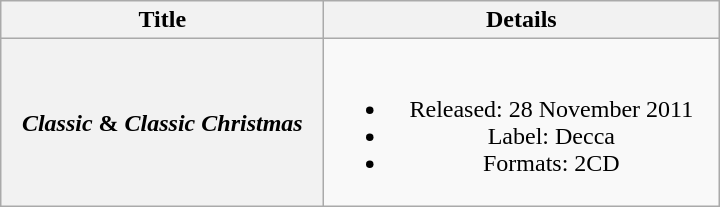<table class="wikitable plainrowheaders" style="text-align:center;" border="1">
<tr>
<th scope="col" style="width:13em;">Title</th>
<th scope="col" style="width:16em;">Details</th>
</tr>
<tr>
<th scope="row"><em>Classic</em> & <em>Classic Christmas</em></th>
<td><br><ul><li>Released: 28 November 2011</li><li>Label: Decca</li><li>Formats: 2CD</li></ul></td>
</tr>
</table>
